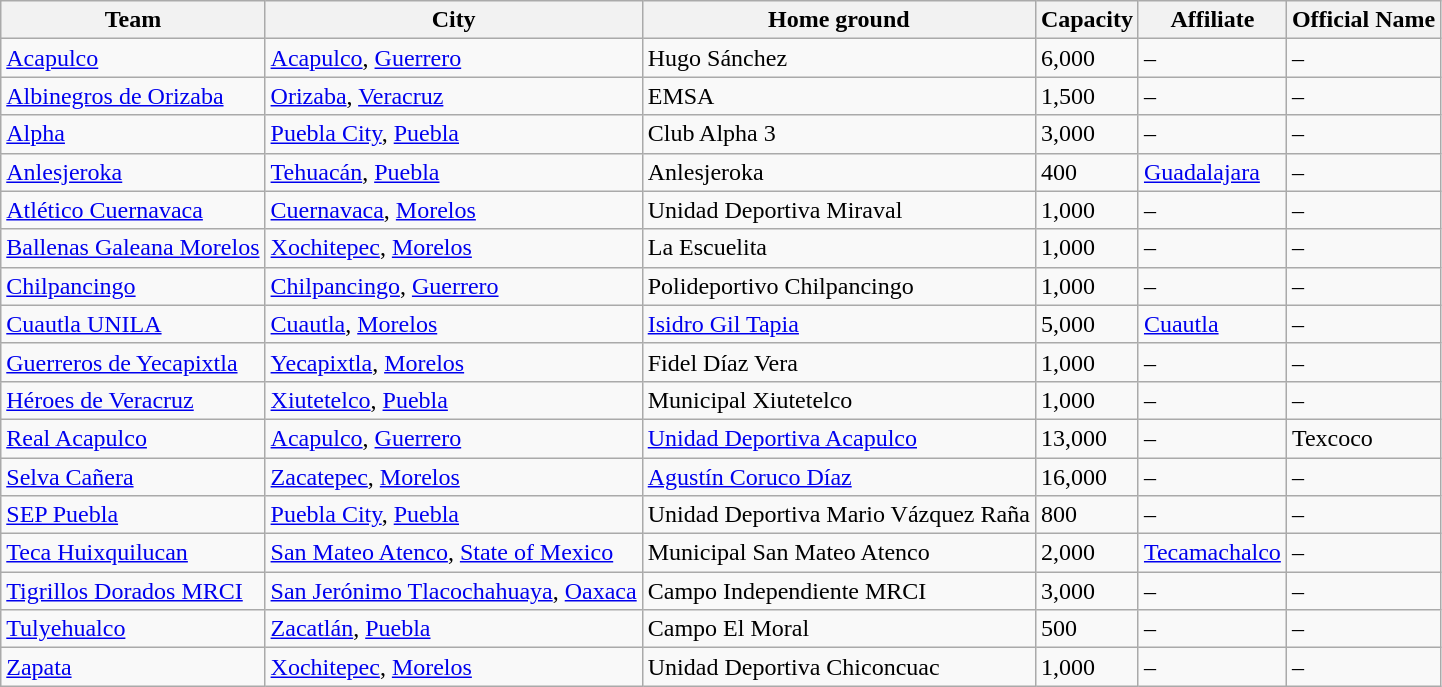<table class="wikitable sortable">
<tr>
<th>Team</th>
<th>City</th>
<th>Home ground</th>
<th>Capacity</th>
<th>Affiliate</th>
<th>Official Name</th>
</tr>
<tr>
<td><a href='#'>Acapulco</a></td>
<td><a href='#'>Acapulco</a>, <a href='#'>Guerrero</a></td>
<td>Hugo Sánchez</td>
<td>6,000</td>
<td>–</td>
<td>–</td>
</tr>
<tr>
<td><a href='#'>Albinegros de Orizaba</a></td>
<td><a href='#'>Orizaba</a>, <a href='#'>Veracruz</a></td>
<td>EMSA</td>
<td>1,500</td>
<td>–</td>
<td>–</td>
</tr>
<tr>
<td><a href='#'>Alpha</a></td>
<td><a href='#'>Puebla City</a>, <a href='#'>Puebla</a></td>
<td>Club Alpha 3</td>
<td>3,000</td>
<td>–</td>
<td>–</td>
</tr>
<tr>
<td><a href='#'>Anlesjeroka</a></td>
<td><a href='#'>Tehuacán</a>, <a href='#'>Puebla</a></td>
<td>Anlesjeroka</td>
<td>400</td>
<td><a href='#'>Guadalajara</a></td>
<td>–</td>
</tr>
<tr>
<td><a href='#'>Atlético Cuernavaca</a></td>
<td><a href='#'>Cuernavaca</a>, <a href='#'>Morelos</a></td>
<td>Unidad Deportiva Miraval</td>
<td>1,000</td>
<td>–</td>
<td>–</td>
</tr>
<tr>
<td><a href='#'>Ballenas Galeana Morelos</a></td>
<td><a href='#'>Xochitepec</a>, <a href='#'>Morelos</a></td>
<td>La Escuelita</td>
<td>1,000</td>
<td>–</td>
<td>–</td>
</tr>
<tr>
<td><a href='#'>Chilpancingo</a></td>
<td><a href='#'>Chilpancingo</a>, <a href='#'>Guerrero</a></td>
<td>Polideportivo Chilpancingo</td>
<td>1,000</td>
<td>–</td>
<td>–</td>
</tr>
<tr>
<td><a href='#'>Cuautla UNILA</a></td>
<td><a href='#'>Cuautla</a>, <a href='#'>Morelos</a></td>
<td><a href='#'>Isidro Gil Tapia</a></td>
<td>5,000</td>
<td><a href='#'>Cuautla</a></td>
<td>–</td>
</tr>
<tr>
<td><a href='#'>Guerreros de Yecapixtla</a></td>
<td><a href='#'>Yecapixtla</a>, <a href='#'>Morelos</a></td>
<td>Fidel Díaz Vera</td>
<td>1,000</td>
<td>–</td>
<td>–</td>
</tr>
<tr>
<td><a href='#'>Héroes de Veracruz</a></td>
<td><a href='#'>Xiutetelco</a>, <a href='#'>Puebla</a></td>
<td>Municipal Xiutetelco</td>
<td>1,000</td>
<td>–</td>
<td>–</td>
</tr>
<tr>
<td><a href='#'>Real Acapulco</a></td>
<td><a href='#'>Acapulco</a>, <a href='#'>Guerrero</a></td>
<td><a href='#'>Unidad Deportiva Acapulco</a></td>
<td>13,000</td>
<td>–</td>
<td>Texcoco</td>
</tr>
<tr>
<td><a href='#'>Selva Cañera</a></td>
<td><a href='#'>Zacatepec</a>, <a href='#'>Morelos</a></td>
<td><a href='#'>Agustín Coruco Díaz</a></td>
<td>16,000</td>
<td>–</td>
<td>–</td>
</tr>
<tr>
<td><a href='#'>SEP Puebla</a></td>
<td><a href='#'>Puebla City</a>, <a href='#'>Puebla</a></td>
<td>Unidad Deportiva Mario Vázquez Raña</td>
<td>800</td>
<td>–</td>
<td>–</td>
</tr>
<tr>
<td><a href='#'>Teca Huixquilucan</a></td>
<td><a href='#'>San Mateo Atenco</a>, <a href='#'>State of Mexico</a></td>
<td>Municipal San Mateo Atenco</td>
<td>2,000</td>
<td><a href='#'>Tecamachalco</a></td>
<td>–</td>
</tr>
<tr>
<td><a href='#'>Tigrillos Dorados MRCI</a></td>
<td><a href='#'>San Jerónimo Tlacochahuaya</a>, <a href='#'>Oaxaca</a></td>
<td>Campo Independiente MRCI</td>
<td>3,000</td>
<td>–</td>
<td>–</td>
</tr>
<tr>
<td><a href='#'>Tulyehualco</a></td>
<td><a href='#'>Zacatlán</a>, <a href='#'>Puebla</a></td>
<td>Campo El Moral</td>
<td>500</td>
<td>–</td>
<td>–</td>
</tr>
<tr>
<td><a href='#'>Zapata</a></td>
<td><a href='#'>Xochitepec</a>, <a href='#'>Morelos</a></td>
<td>Unidad Deportiva Chiconcuac</td>
<td>1,000</td>
<td>–</td>
<td>–</td>
</tr>
</table>
